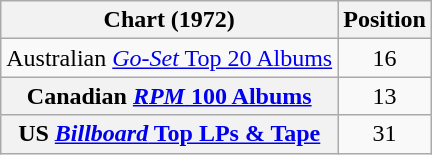<table class="wikitable sortable plainrowheaders" style="text-align:center;">
<tr>
<th scope="col">Chart (1972)</th>
<th scope="col">Position</th>
</tr>
<tr>
<td align="left">Australian <a href='#'><em>Go-Set</em> Top 20 Albums</a></td>
<td>16</td>
</tr>
<tr>
<th scope="row">Canadian <a href='#'><em>RPM</em> 100 Albums</a></th>
<td>13</td>
</tr>
<tr>
<th scope="row">US <a href='#'><em>Billboard</em> Top LPs & Tape</a></th>
<td>31</td>
</tr>
</table>
